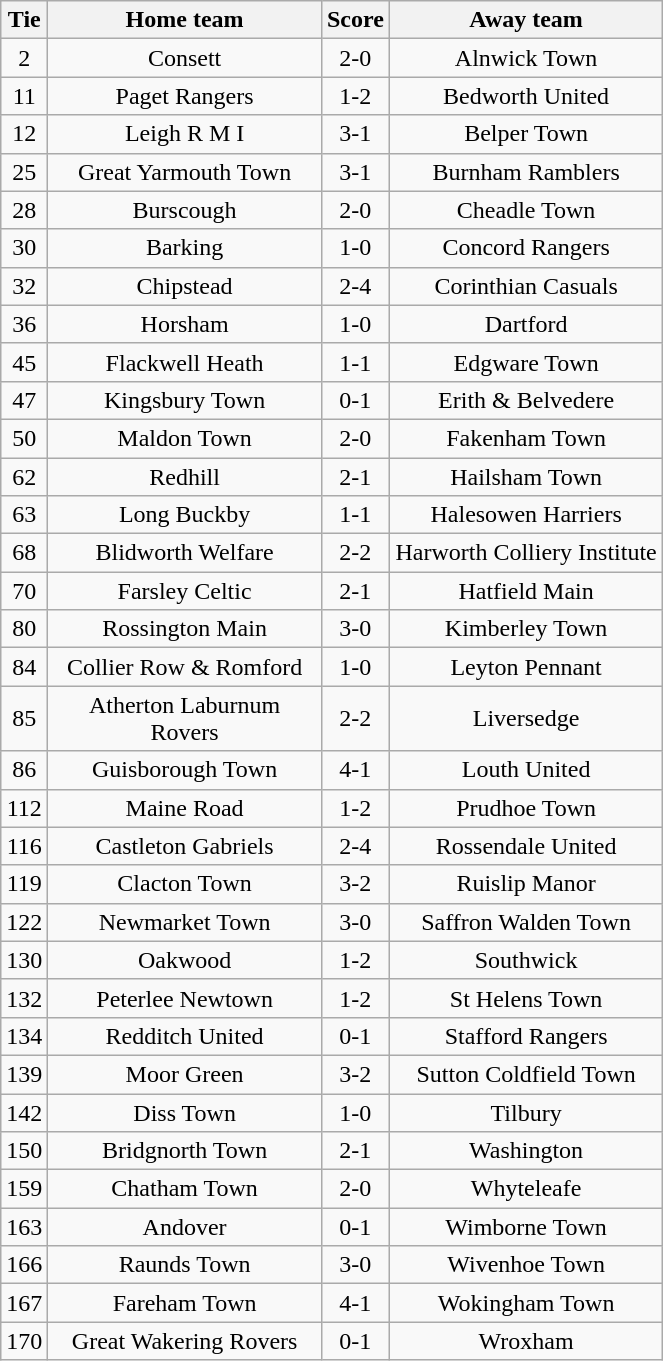<table class="wikitable" style="text-align:center;">
<tr>
<th width=20>Tie</th>
<th width=175>Home team</th>
<th width=20>Score</th>
<th width=175>Away team</th>
</tr>
<tr>
<td>2</td>
<td>Consett</td>
<td>2-0</td>
<td>Alnwick Town</td>
</tr>
<tr>
<td>11</td>
<td>Paget Rangers</td>
<td>1-2</td>
<td>Bedworth United</td>
</tr>
<tr>
<td>12</td>
<td>Leigh R M I</td>
<td>3-1</td>
<td>Belper Town</td>
</tr>
<tr>
<td>25</td>
<td>Great Yarmouth Town</td>
<td>3-1</td>
<td>Burnham Ramblers</td>
</tr>
<tr>
<td>28</td>
<td>Burscough</td>
<td>2-0</td>
<td>Cheadle Town</td>
</tr>
<tr>
<td>30</td>
<td>Barking</td>
<td>1-0</td>
<td>Concord Rangers</td>
</tr>
<tr>
<td>32</td>
<td>Chipstead</td>
<td>2-4</td>
<td>Corinthian Casuals</td>
</tr>
<tr>
<td>36</td>
<td>Horsham</td>
<td>1-0</td>
<td>Dartford</td>
</tr>
<tr>
<td>45</td>
<td>Flackwell Heath</td>
<td>1-1</td>
<td>Edgware Town</td>
</tr>
<tr>
<td>47</td>
<td>Kingsbury Town</td>
<td>0-1</td>
<td>Erith & Belvedere</td>
</tr>
<tr>
<td>50</td>
<td>Maldon Town</td>
<td>2-0</td>
<td>Fakenham Town</td>
</tr>
<tr>
<td>62</td>
<td>Redhill</td>
<td>2-1</td>
<td>Hailsham Town</td>
</tr>
<tr>
<td>63</td>
<td>Long Buckby</td>
<td>1-1</td>
<td>Halesowen Harriers</td>
</tr>
<tr>
<td>68</td>
<td>Blidworth Welfare</td>
<td>2-2</td>
<td>Harworth Colliery Institute</td>
</tr>
<tr>
<td>70</td>
<td>Farsley Celtic</td>
<td>2-1</td>
<td>Hatfield Main</td>
</tr>
<tr>
<td>80</td>
<td>Rossington Main</td>
<td>3-0</td>
<td>Kimberley Town</td>
</tr>
<tr>
<td>84</td>
<td>Collier Row & Romford</td>
<td>1-0</td>
<td>Leyton Pennant</td>
</tr>
<tr>
<td>85</td>
<td>Atherton Laburnum Rovers</td>
<td>2-2</td>
<td>Liversedge</td>
</tr>
<tr>
<td>86</td>
<td>Guisborough Town</td>
<td>4-1</td>
<td>Louth United</td>
</tr>
<tr>
<td>112</td>
<td>Maine Road</td>
<td>1-2</td>
<td>Prudhoe Town</td>
</tr>
<tr>
<td>116</td>
<td>Castleton Gabriels</td>
<td>2-4</td>
<td>Rossendale United</td>
</tr>
<tr>
<td>119</td>
<td>Clacton Town</td>
<td>3-2</td>
<td>Ruislip Manor</td>
</tr>
<tr>
<td>122</td>
<td>Newmarket Town</td>
<td>3-0</td>
<td>Saffron Walden Town</td>
</tr>
<tr>
<td>130</td>
<td>Oakwood</td>
<td>1-2</td>
<td>Southwick</td>
</tr>
<tr>
<td>132</td>
<td>Peterlee Newtown</td>
<td>1-2</td>
<td>St Helens Town</td>
</tr>
<tr>
<td>134</td>
<td>Redditch United</td>
<td>0-1</td>
<td>Stafford Rangers</td>
</tr>
<tr>
<td>139</td>
<td>Moor Green</td>
<td>3-2</td>
<td>Sutton Coldfield Town</td>
</tr>
<tr>
<td>142</td>
<td>Diss Town</td>
<td>1-0</td>
<td>Tilbury</td>
</tr>
<tr>
<td>150</td>
<td>Bridgnorth Town</td>
<td>2-1</td>
<td>Washington</td>
</tr>
<tr>
<td>159</td>
<td>Chatham Town</td>
<td>2-0</td>
<td>Whyteleafe</td>
</tr>
<tr>
<td>163</td>
<td>Andover</td>
<td>0-1</td>
<td>Wimborne Town</td>
</tr>
<tr>
<td>166</td>
<td>Raunds Town</td>
<td>3-0</td>
<td>Wivenhoe Town</td>
</tr>
<tr>
<td>167</td>
<td>Fareham Town</td>
<td>4-1</td>
<td>Wokingham Town</td>
</tr>
<tr>
<td>170</td>
<td>Great Wakering Rovers</td>
<td>0-1</td>
<td>Wroxham</td>
</tr>
</table>
